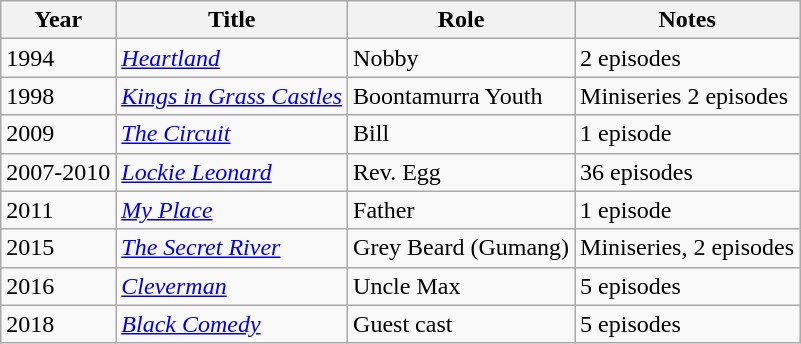<table class="wikitable sortable">
<tr>
<th>Year</th>
<th>Title</th>
<th>Role</th>
<th class="unsortable">Notes</th>
</tr>
<tr>
<td>1994</td>
<td><em><a href='#'>Heartland</a></em></td>
<td>Nobby</td>
<td>2 episodes</td>
</tr>
<tr>
<td>1998</td>
<td><em><a href='#'>Kings in Grass Castles</a></em></td>
<td>Boontamurra Youth</td>
<td>Miniseries 2 episodes</td>
</tr>
<tr>
<td>2009</td>
<td><em><a href='#'>The Circuit</a></em></td>
<td>Bill</td>
<td>1 episode</td>
</tr>
<tr>
<td>2007-2010</td>
<td><em><a href='#'>Lockie Leonard</a></em></td>
<td>Rev. Egg</td>
<td>36 episodes</td>
</tr>
<tr>
<td>2011</td>
<td><em><a href='#'>My Place</a></em></td>
<td>Father</td>
<td>1 episode</td>
</tr>
<tr>
<td>2015</td>
<td><em><a href='#'>The Secret River</a></em></td>
<td>Grey Beard (Gumang)</td>
<td>Miniseries, 2 episodes</td>
</tr>
<tr>
<td>2016</td>
<td><em><a href='#'>Cleverman</a></em></td>
<td>Uncle Max</td>
<td>5 episodes</td>
</tr>
<tr>
<td>2018</td>
<td><em><a href='#'>Black Comedy</a></em></td>
<td>Guest cast</td>
<td>5 episodes</td>
</tr>
</table>
